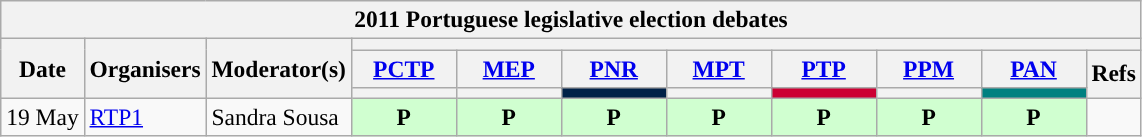<table class="wikitable" style="font-size:98%; text-align:center;">
<tr>
<th colspan="22">2011 Portuguese legislative election debates</th>
</tr>
<tr>
<th rowspan="3">Date</th>
<th rowspan="3">Organisers</th>
<th rowspan="3">Moderator(s)</th>
<th colspan="19">        </th>
</tr>
<tr>
<th scope="col" style="width:4em;"><a href='#'>PCTP</a><br></th>
<th scope="col" style="width:4em;"><a href='#'>MEP</a><br></th>
<th scope="col" style="width:4em;"><a href='#'>PNR</a><br></th>
<th scope="col" style="width:4em;"><a href='#'>MPT</a><br></th>
<th scope="col" style="width:4em;"><a href='#'>PTP</a><br></th>
<th scope="col" style="width:4em;"><a href='#'>PPM</a><br></th>
<th scope="col" style="width:4em;"><a href='#'>PAN</a><br></th>
<th rowspan="2">Refs</th>
</tr>
<tr>
<th style="background:"></th>
<th style="background:"></th>
<th style="background:#002147;"></th>
<th style="background:"></th>
<th style="background:#CC0033;"></th>
<th style="background:"></th>
<th style="background:Teal;"></th>
</tr>
<tr>
<td style="white-space:nowrap; text-align:left;">19 May</td>
<td style="white-space:nowrap; text-align:left;"><a href='#'>RTP1</a></td>
<td style="white-space:nowrap; text-align:left;">Sandra Sousa</td>
<td style="background:#D0FFD0;"><strong>P</strong></td>
<td style="background:#D0FFD0;"><strong>P</strong></td>
<td style="background:#D0FFD0;"><strong>P</strong></td>
<td style="background:#D0FFD0;"><strong>P</strong></td>
<td style="background:#D0FFD0;"><strong>P</strong></td>
<td style="background:#D0FFD0;"><strong>P</strong></td>
<td style="background:#D0FFD0;"><strong>P</strong></td>
<td></td>
</tr>
</table>
